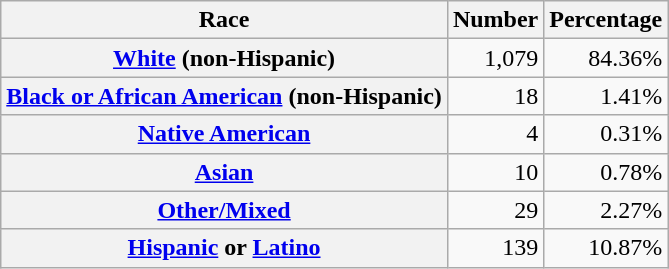<table class="wikitable" style="text-align:right">
<tr>
<th scope="col">Race</th>
<th scope="col">Number</th>
<th scope="col">Percentage</th>
</tr>
<tr>
<th scope="row"><a href='#'>White</a> (non-Hispanic)</th>
<td>1,079</td>
<td>84.36%</td>
</tr>
<tr>
<th scope="row"><a href='#'>Black or African American</a> (non-Hispanic)</th>
<td>18</td>
<td>1.41%</td>
</tr>
<tr>
<th scope="row"><a href='#'>Native American</a></th>
<td>4</td>
<td>0.31%</td>
</tr>
<tr>
<th scope="row"><a href='#'>Asian</a></th>
<td>10</td>
<td>0.78%</td>
</tr>
<tr>
<th scope="row"><a href='#'>Other/Mixed</a></th>
<td>29</td>
<td>2.27%</td>
</tr>
<tr>
<th scope="row"><a href='#'>Hispanic</a> or <a href='#'>Latino</a></th>
<td>139</td>
<td>10.87%</td>
</tr>
</table>
